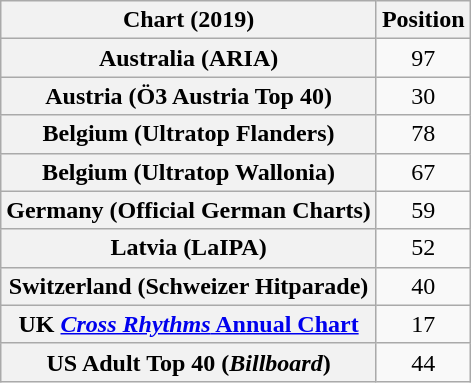<table class="wikitable sortable plainrowheaders" style="text-align:center">
<tr>
<th scope="col">Chart (2019)</th>
<th scope="col">Position</th>
</tr>
<tr>
<th scope="row">Australia (ARIA)</th>
<td>97</td>
</tr>
<tr>
<th scope="row">Austria (Ö3 Austria Top 40)</th>
<td>30</td>
</tr>
<tr>
<th scope="row">Belgium (Ultratop Flanders)</th>
<td>78</td>
</tr>
<tr>
<th scope="row">Belgium (Ultratop Wallonia)</th>
<td>67</td>
</tr>
<tr>
<th scope="row">Germany (Official German Charts)</th>
<td>59</td>
</tr>
<tr>
<th scope="row">Latvia (LaIPA)</th>
<td>52</td>
</tr>
<tr>
<th scope="row">Switzerland (Schweizer Hitparade)</th>
<td>40</td>
</tr>
<tr>
<th scope="row">UK <a href='#'><em>Cross Rhythms</em> Annual Chart</a></th>
<td>17</td>
</tr>
<tr>
<th scope="row">US Adult Top 40 (<em>Billboard</em>)</th>
<td>44</td>
</tr>
</table>
